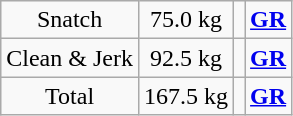<table class = "wikitable" style="text-align:center;">
<tr>
<td>Snatch</td>
<td>75.0 kg</td>
<td align=left></td>
<td><strong><a href='#'>GR</a></strong></td>
</tr>
<tr>
<td>Clean & Jerk</td>
<td>92.5 kg</td>
<td align=left></td>
<td><strong><a href='#'>GR</a></strong></td>
</tr>
<tr>
<td>Total</td>
<td>167.5 kg</td>
<td align=left></td>
<td><strong><a href='#'>GR</a></strong></td>
</tr>
</table>
